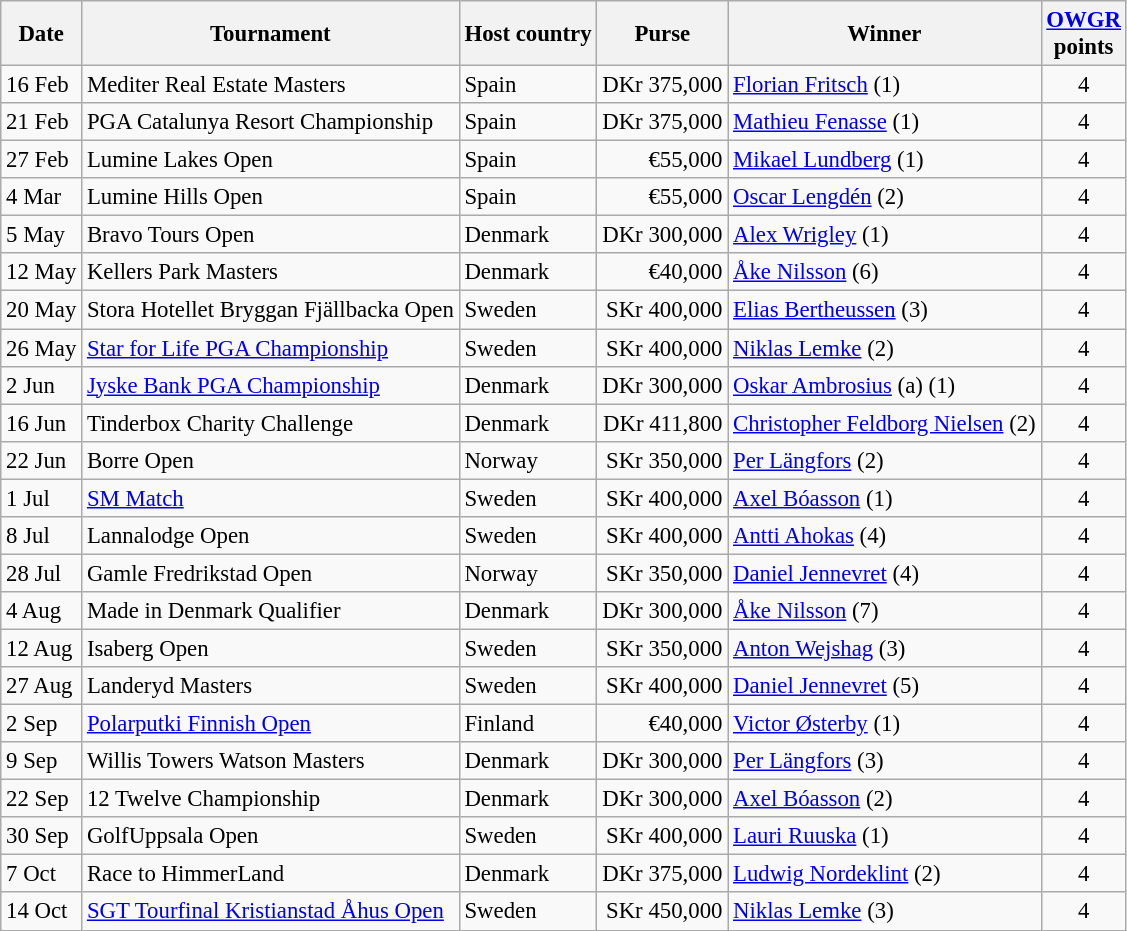<table class="wikitable" style="font-size:95%;">
<tr>
<th>Date</th>
<th>Tournament</th>
<th>Host country</th>
<th>Purse</th>
<th>Winner</th>
<th><a href='#'>OWGR</a><br>points</th>
</tr>
<tr>
<td>16 Feb</td>
<td>Mediter Real Estate Masters</td>
<td>Spain</td>
<td align=right>DKr 375,000</td>
<td> <a href='#'>Florian Fritsch</a> (1)</td>
<td align=center>4</td>
</tr>
<tr>
<td>21 Feb</td>
<td>PGA Catalunya Resort Championship</td>
<td>Spain</td>
<td align=right>DKr 375,000</td>
<td> <a href='#'>Mathieu Fenasse</a> (1)</td>
<td align=center>4</td>
</tr>
<tr>
<td>27 Feb</td>
<td>Lumine Lakes Open</td>
<td>Spain</td>
<td align=right>€55,000</td>
<td> <a href='#'>Mikael Lundberg</a> (1)</td>
<td align=center>4</td>
</tr>
<tr>
<td>4 Mar</td>
<td>Lumine Hills Open</td>
<td>Spain</td>
<td align=right>€55,000</td>
<td> <a href='#'>Oscar Lengdén</a> (2)</td>
<td align=center>4</td>
</tr>
<tr>
<td>5 May</td>
<td>Bravo Tours Open</td>
<td>Denmark</td>
<td align=right>DKr 300,000</td>
<td> <a href='#'>Alex Wrigley</a> (1)</td>
<td align=center>4</td>
</tr>
<tr>
<td>12 May</td>
<td>Kellers Park Masters</td>
<td>Denmark</td>
<td align=right>€40,000</td>
<td> <a href='#'>Åke Nilsson</a> (6)</td>
<td align=center>4</td>
</tr>
<tr>
<td>20 May</td>
<td>Stora Hotellet Bryggan Fjällbacka Open</td>
<td>Sweden</td>
<td align=right>SKr 400,000</td>
<td> <a href='#'>Elias Bertheussen</a> (3)</td>
<td align=center>4</td>
</tr>
<tr>
<td>26 May</td>
<td><a href='#'>Star for Life PGA Championship</a></td>
<td>Sweden</td>
<td align=right>SKr 400,000</td>
<td> <a href='#'>Niklas Lemke</a> (2)</td>
<td align=center>4</td>
</tr>
<tr>
<td>2 Jun</td>
<td><a href='#'>Jyske Bank PGA Championship</a></td>
<td>Denmark</td>
<td align=right>DKr 300,000</td>
<td> <a href='#'>Oskar Ambrosius</a> (a) (1)</td>
<td align=center>4</td>
</tr>
<tr>
<td>16 Jun</td>
<td>Tinderbox Charity Challenge</td>
<td>Denmark</td>
<td align=right>DKr 411,800</td>
<td> <a href='#'>Christopher Feldborg Nielsen</a> (2)</td>
<td align=center>4</td>
</tr>
<tr>
<td>22 Jun</td>
<td>Borre Open</td>
<td>Norway</td>
<td align=right>SKr 350,000</td>
<td> <a href='#'>Per Längfors</a> (2)</td>
<td align=center>4</td>
</tr>
<tr>
<td>1 Jul</td>
<td><a href='#'>SM Match</a></td>
<td>Sweden</td>
<td align=right>SKr 400,000</td>
<td> <a href='#'>Axel Bóasson</a> (1)</td>
<td align=center>4</td>
</tr>
<tr>
<td>8 Jul</td>
<td>Lannalodge Open</td>
<td>Sweden</td>
<td align=right>SKr 400,000</td>
<td> <a href='#'>Antti Ahokas</a> (4)</td>
<td align=center>4</td>
</tr>
<tr>
<td>28 Jul</td>
<td>Gamle Fredrikstad Open</td>
<td>Norway</td>
<td align=right>SKr 350,000</td>
<td> <a href='#'>Daniel Jennevret</a> (4)</td>
<td align=center>4</td>
</tr>
<tr>
<td>4 Aug</td>
<td>Made in Denmark Qualifier</td>
<td>Denmark</td>
<td align=right>DKr 300,000</td>
<td> <a href='#'>Åke Nilsson</a> (7)</td>
<td align=center>4</td>
</tr>
<tr>
<td>12 Aug</td>
<td>Isaberg Open</td>
<td>Sweden</td>
<td align=right>SKr 350,000</td>
<td> <a href='#'>Anton Wejshag</a> (3)</td>
<td align=center>4</td>
</tr>
<tr>
<td>27 Aug</td>
<td>Landeryd Masters</td>
<td>Sweden</td>
<td align=right>SKr 400,000</td>
<td> <a href='#'>Daniel Jennevret</a> (5)</td>
<td align=center>4</td>
</tr>
<tr>
<td>2 Sep</td>
<td><a href='#'>Polarputki Finnish Open</a></td>
<td>Finland</td>
<td align=right>€40,000</td>
<td> <a href='#'>Victor Østerby</a> (1)</td>
<td align=center>4</td>
</tr>
<tr>
<td>9 Sep</td>
<td>Willis Towers Watson Masters</td>
<td>Denmark</td>
<td align=right>DKr 300,000</td>
<td> <a href='#'>Per Längfors</a> (3)</td>
<td align=center>4</td>
</tr>
<tr>
<td>22 Sep</td>
<td>12 Twelve Championship</td>
<td>Denmark</td>
<td align=right>DKr 300,000</td>
<td> <a href='#'>Axel Bóasson</a> (2)</td>
<td align=center>4</td>
</tr>
<tr>
<td>30 Sep</td>
<td>GolfUppsala Open</td>
<td>Sweden</td>
<td align=right>SKr 400,000</td>
<td> <a href='#'>Lauri Ruuska</a> (1)</td>
<td align=center>4</td>
</tr>
<tr>
<td>7 Oct</td>
<td>Race to HimmerLand</td>
<td>Denmark</td>
<td align=right>DKr 375,000</td>
<td> <a href='#'>Ludwig Nordeklint</a> (2)</td>
<td align=center>4</td>
</tr>
<tr>
<td>14 Oct</td>
<td><a href='#'>SGT Tourfinal Kristianstad Åhus Open</a></td>
<td>Sweden</td>
<td align=right>SKr 450,000</td>
<td> <a href='#'>Niklas Lemke</a> (3)</td>
<td align=center>4</td>
</tr>
</table>
